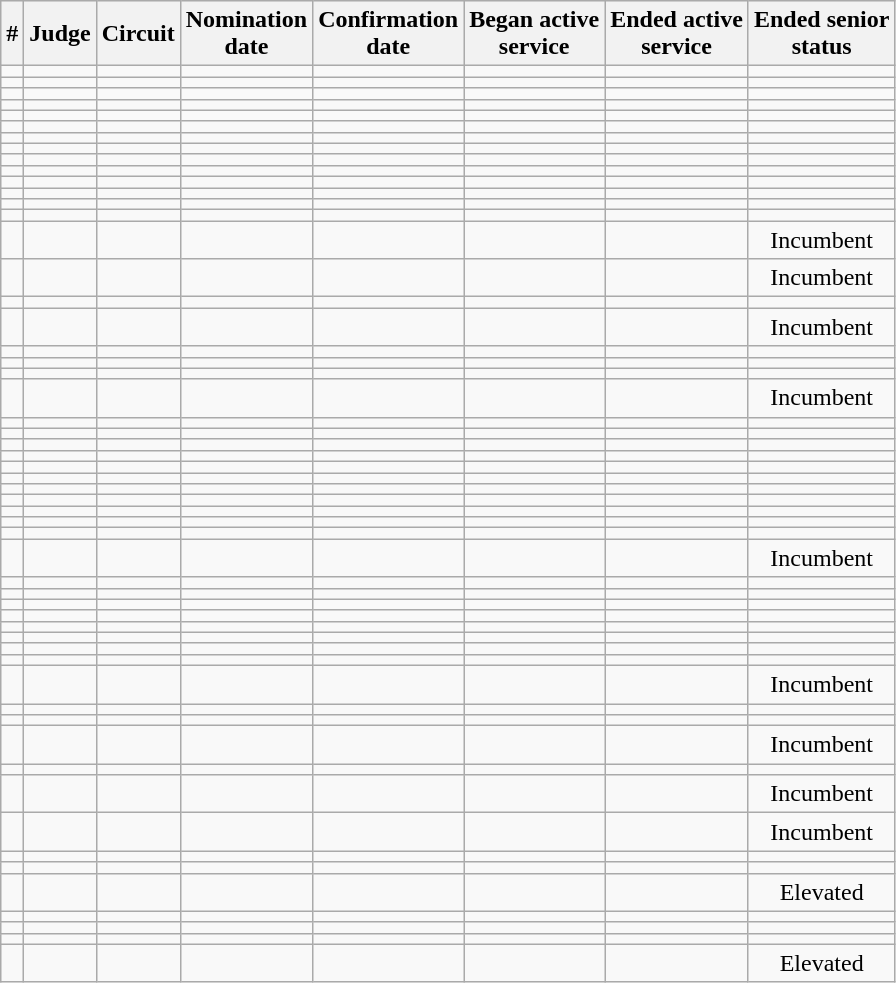<table class="sortable wikitable">
<tr bgcolor="#ececec">
<th>#</th>
<th>Judge</th>
<th>Circuit</th>
<th>Nomination<br>date</th>
<th>Confirmation<br>date</th>
<th>Began active<br>service</th>
<th>Ended active<br>service</th>
<th>Ended senior<br>status</th>
</tr>
<tr>
<td></td>
<td></td>
<td></td>
<td></td>
<td></td>
<td></td>
<td></td>
<td></td>
</tr>
<tr>
<td></td>
<td></td>
<td></td>
<td></td>
<td></td>
<td></td>
<td></td>
<td></td>
</tr>
<tr>
<td></td>
<td></td>
<td></td>
<td></td>
<td></td>
<td></td>
<td></td>
<td></td>
</tr>
<tr>
<td></td>
<td></td>
<td></td>
<td></td>
<td></td>
<td></td>
<td></td>
<td></td>
</tr>
<tr>
<td></td>
<td></td>
<td></td>
<td></td>
<td></td>
<td></td>
<td></td>
<td></td>
</tr>
<tr>
<td></td>
<td></td>
<td></td>
<td></td>
<td></td>
<td></td>
<td></td>
<td></td>
</tr>
<tr>
<td></td>
<td></td>
<td></td>
<td></td>
<td></td>
<td></td>
<td></td>
<td></td>
</tr>
<tr>
<td></td>
<td></td>
<td></td>
<td></td>
<td></td>
<td></td>
<td></td>
<td></td>
</tr>
<tr>
<td></td>
<td></td>
<td></td>
<td></td>
<td></td>
<td></td>
<td></td>
<td align="center"></td>
</tr>
<tr>
<td></td>
<td></td>
<td></td>
<td></td>
<td></td>
<td></td>
<td></td>
<td></td>
</tr>
<tr>
<td></td>
<td></td>
<td></td>
<td></td>
<td></td>
<td></td>
<td></td>
<td></td>
</tr>
<tr>
<td></td>
<td></td>
<td></td>
<td></td>
<td></td>
<td></td>
<td></td>
<td></td>
</tr>
<tr>
<td></td>
<td></td>
<td></td>
<td></td>
<td></td>
<td></td>
<td></td>
<td></td>
</tr>
<tr>
<td></td>
<td></td>
<td></td>
<td></td>
<td></td>
<td></td>
<td></td>
<td></td>
</tr>
<tr>
<td></td>
<td></td>
<td></td>
<td></td>
<td></td>
<td></td>
<td></td>
<td align="center">Incumbent</td>
</tr>
<tr>
<td></td>
<td></td>
<td></td>
<td></td>
<td></td>
<td></td>
<td></td>
<td align="center">Incumbent</td>
</tr>
<tr>
<td></td>
<td></td>
<td></td>
<td></td>
<td></td>
<td></td>
<td></td>
<td></td>
</tr>
<tr>
<td></td>
<td></td>
<td></td>
<td></td>
<td></td>
<td></td>
<td></td>
<td align="center">Incumbent</td>
</tr>
<tr>
<td></td>
<td></td>
<td></td>
<td></td>
<td></td>
<td></td>
<td></td>
<td></td>
</tr>
<tr>
<td></td>
<td></td>
<td></td>
<td></td>
<td></td>
<td></td>
<td></td>
<td align="center"></td>
</tr>
<tr>
<td></td>
<td></td>
<td></td>
<td></td>
<td></td>
<td></td>
<td></td>
<td></td>
</tr>
<tr>
<td></td>
<td></td>
<td></td>
<td></td>
<td></td>
<td></td>
<td></td>
<td align="center">Incumbent</td>
</tr>
<tr>
<td></td>
<td></td>
<td></td>
<td></td>
<td></td>
<td></td>
<td></td>
<td align="center"></td>
</tr>
<tr>
<td></td>
<td></td>
<td></td>
<td></td>
<td></td>
<td></td>
<td></td>
<td></td>
</tr>
<tr>
<td></td>
<td></td>
<td></td>
<td></td>
<td></td>
<td></td>
<td></td>
<td></td>
</tr>
<tr>
<td></td>
<td></td>
<td></td>
<td></td>
<td></td>
<td></td>
<td></td>
<td align="center"></td>
</tr>
<tr>
<td></td>
<td></td>
<td></td>
<td></td>
<td></td>
<td></td>
<td></td>
<td></td>
</tr>
<tr>
<td></td>
<td></td>
<td></td>
<td></td>
<td></td>
<td></td>
<td></td>
<td></td>
</tr>
<tr>
<td></td>
<td></td>
<td></td>
<td></td>
<td></td>
<td></td>
<td></td>
<td></td>
</tr>
<tr>
<td></td>
<td></td>
<td></td>
<td></td>
<td></td>
<td></td>
<td></td>
<td></td>
</tr>
<tr>
<td></td>
<td></td>
<td></td>
<td></td>
<td></td>
<td></td>
<td></td>
<td></td>
</tr>
<tr>
<td></td>
<td></td>
<td></td>
<td></td>
<td></td>
<td></td>
<td></td>
<td align="center"></td>
</tr>
<tr>
<td></td>
<td></td>
<td></td>
<td></td>
<td></td>
<td></td>
<td></td>
<td align="center"></td>
</tr>
<tr>
<td></td>
<td></td>
<td></td>
<td></td>
<td></td>
<td></td>
<td></td>
<td align="center">Incumbent</td>
</tr>
<tr>
<td></td>
<td></td>
<td></td>
<td></td>
<td></td>
<td></td>
<td></td>
<td></td>
</tr>
<tr>
<td></td>
<td></td>
<td></td>
<td></td>
<td></td>
<td></td>
<td></td>
<td></td>
</tr>
<tr>
<td></td>
<td></td>
<td></td>
<td></td>
<td></td>
<td></td>
<td></td>
<td></td>
</tr>
<tr>
<td></td>
<td></td>
<td></td>
<td></td>
<td></td>
<td></td>
<td></td>
<td></td>
</tr>
<tr>
<td></td>
<td></td>
<td></td>
<td></td>
<td></td>
<td></td>
<td></td>
<td align="center"></td>
</tr>
<tr>
<td></td>
<td></td>
<td></td>
<td></td>
<td></td>
<td></td>
<td></td>
<td></td>
</tr>
<tr>
<td></td>
<td></td>
<td></td>
<td></td>
<td></td>
<td></td>
<td></td>
<td></td>
</tr>
<tr>
<td></td>
<td></td>
<td></td>
<td></td>
<td></td>
<td></td>
<td></td>
<td></td>
</tr>
<tr>
<td></td>
<td></td>
<td></td>
<td></td>
<td></td>
<td></td>
<td></td>
<td align="center">Incumbent</td>
</tr>
<tr>
<td></td>
<td></td>
<td></td>
<td></td>
<td></td>
<td></td>
<td></td>
<td></td>
</tr>
<tr>
<td></td>
<td></td>
<td></td>
<td></td>
<td></td>
<td></td>
<td></td>
<td></td>
</tr>
<tr>
<td></td>
<td></td>
<td></td>
<td></td>
<td></td>
<td></td>
<td></td>
<td align="center">Incumbent</td>
</tr>
<tr>
<td></td>
<td></td>
<td></td>
<td></td>
<td></td>
<td></td>
<td></td>
<td></td>
</tr>
<tr>
<td></td>
<td></td>
<td></td>
<td></td>
<td></td>
<td></td>
<td></td>
<td align="center">Incumbent</td>
</tr>
<tr>
<td></td>
<td></td>
<td></td>
<td></td>
<td></td>
<td></td>
<td></td>
<td align="center">Incumbent</td>
</tr>
<tr>
<td></td>
<td></td>
<td></td>
<td></td>
<td></td>
<td></td>
<td></td>
<td align="center"></td>
</tr>
<tr>
<td></td>
<td></td>
<td></td>
<td></td>
<td></td>
<td></td>
<td></td>
<td></td>
</tr>
<tr>
<td></td>
<td></td>
<td></td>
<td></td>
<td></td>
<td></td>
<td></td>
<td align="center">Elevated</td>
</tr>
<tr>
<td></td>
<td></td>
<td></td>
<td></td>
<td></td>
<td></td>
<td></td>
<td></td>
</tr>
<tr>
<td></td>
<td></td>
<td></td>
<td></td>
<td></td>
<td></td>
<td></td>
<td></td>
</tr>
<tr>
<td></td>
<td></td>
<td></td>
<td></td>
<td></td>
<td></td>
<td></td>
<td align="center"></td>
</tr>
<tr>
<td></td>
<td></td>
<td></td>
<td></td>
<td></td>
<td></td>
<td></td>
<td align="center">Elevated</td>
</tr>
</table>
